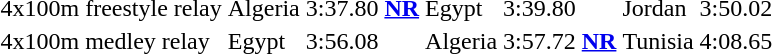<table>
<tr>
<td>4x100m freestyle relay</td>
<td> Algeria <br> </td>
<td>3:37.80 <strong><a href='#'>NR</a></strong></td>
<td> Egypt <br> </td>
<td>3:39.80</td>
<td> Jordan <br> </td>
<td>3:50.02</td>
</tr>
<tr>
<td>4x100m medley relay</td>
<td> Egypt <br> </td>
<td>3:56.08</td>
<td> Algeria <br> </td>
<td>3:57.72 <strong><a href='#'>NR</a></strong></td>
<td> Tunisia <br> </td>
<td>4:08.65</td>
</tr>
<tr>
</tr>
</table>
